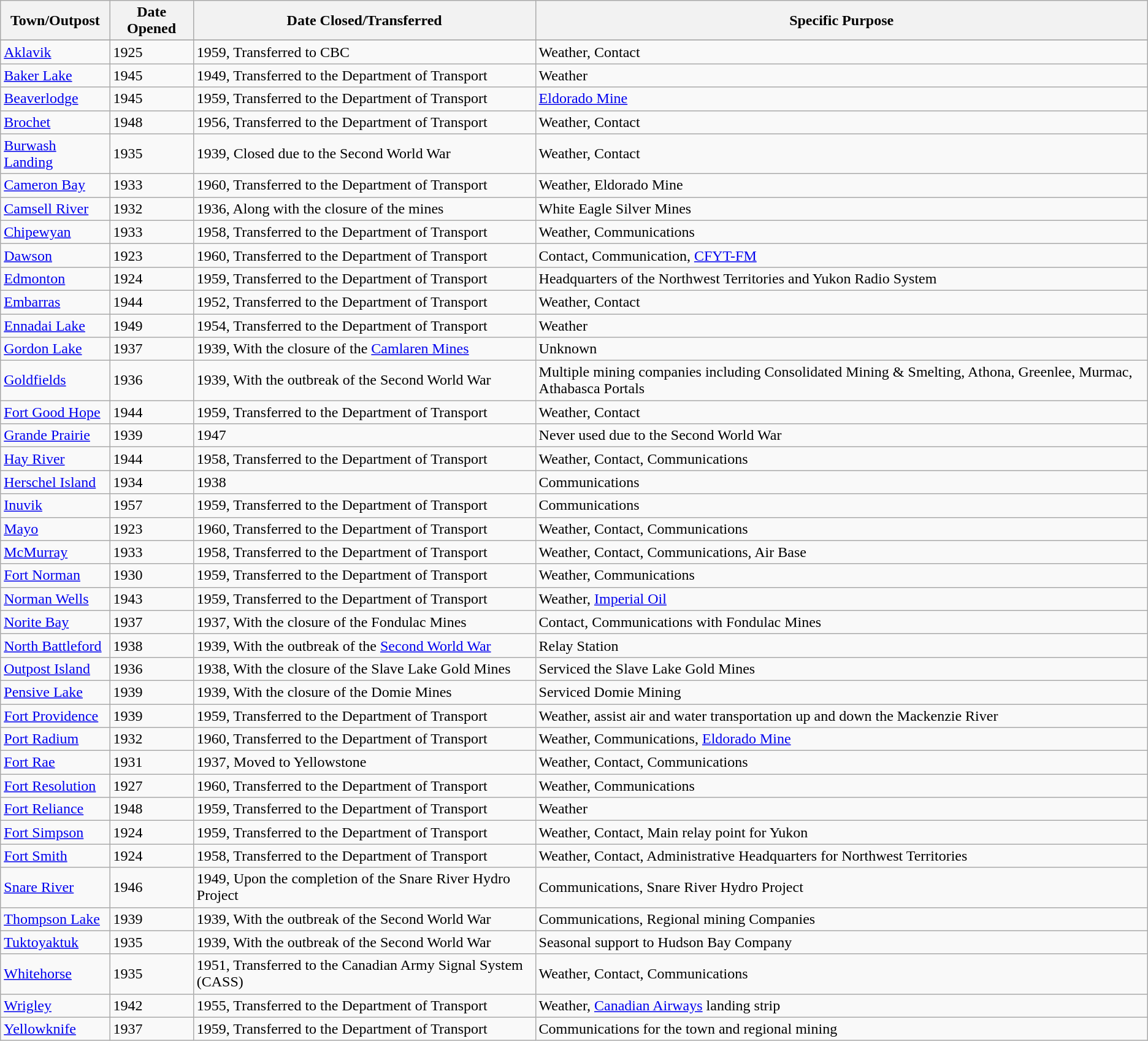<table class="wikitable sortable">
<tr>
<th>Town/Outpost</th>
<th>Date Opened</th>
<th>Date Closed/Transferred</th>
<th>Specific Purpose</th>
</tr>
<tr>
</tr>
<tr>
<td><a href='#'>Aklavik</a></td>
<td>1925</td>
<td>1959, Transferred to CBC</td>
<td>Weather, Contact</td>
</tr>
<tr>
<td><a href='#'>Baker Lake</a></td>
<td>1945</td>
<td>1949, Transferred to the Department of Transport</td>
<td>Weather</td>
</tr>
<tr>
<td><a href='#'>Beaverlodge</a></td>
<td>1945</td>
<td>1959, Transferred to the Department of Transport</td>
<td><a href='#'>Eldorado Mine</a></td>
</tr>
<tr>
<td><a href='#'>Brochet</a></td>
<td>1948</td>
<td>1956, Transferred to the Department of Transport</td>
<td>Weather, Contact</td>
</tr>
<tr>
<td><a href='#'>Burwash Landing</a></td>
<td>1935</td>
<td>1939, Closed due to the Second World War</td>
<td>Weather, Contact</td>
</tr>
<tr>
<td><a href='#'>Cameron Bay</a></td>
<td>1933</td>
<td>1960, Transferred to the Department of Transport</td>
<td>Weather, Eldorado Mine</td>
</tr>
<tr>
<td><a href='#'>Camsell River</a></td>
<td>1932</td>
<td>1936, Along with the closure of the mines</td>
<td>White Eagle Silver Mines</td>
</tr>
<tr>
<td><a href='#'>Chipewyan</a></td>
<td>1933</td>
<td>1958, Transferred to the Department of Transport</td>
<td>Weather, Communications</td>
</tr>
<tr>
<td><a href='#'>Dawson</a></td>
<td>1923</td>
<td>1960, Transferred to the Department of Transport</td>
<td>Contact, Communication, <a href='#'>CFYT-FM</a></td>
</tr>
<tr>
<td><a href='#'>Edmonton</a></td>
<td>1924</td>
<td>1959, Transferred to the Department of Transport</td>
<td>Headquarters of the Northwest Territories and Yukon Radio System</td>
</tr>
<tr>
<td><a href='#'>Embarras</a></td>
<td>1944</td>
<td>1952, Transferred to the Department of Transport</td>
<td>Weather, Contact</td>
</tr>
<tr>
<td><a href='#'>Ennadai Lake</a></td>
<td>1949</td>
<td>1954, Transferred to the Department of Transport</td>
<td>Weather</td>
</tr>
<tr>
<td><a href='#'>Gordon Lake</a></td>
<td>1937</td>
<td>1939, With the closure of the <a href='#'>Camlaren Mines</a></td>
<td>Unknown</td>
</tr>
<tr>
<td><a href='#'>Goldfields</a></td>
<td>1936</td>
<td>1939, With the outbreak of the Second World War</td>
<td>Multiple mining companies including Consolidated Mining & Smelting, Athona, Greenlee, Murmac, Athabasca Portals</td>
</tr>
<tr>
<td><a href='#'>Fort Good Hope</a></td>
<td>1944</td>
<td>1959, Transferred to the Department of Transport</td>
<td>Weather, Contact</td>
</tr>
<tr>
<td><a href='#'>Grande Prairie</a></td>
<td>1939</td>
<td>1947</td>
<td>Never used due to the Second World War</td>
</tr>
<tr>
<td><a href='#'>Hay River</a></td>
<td>1944</td>
<td>1958, Transferred to the Department of Transport</td>
<td>Weather, Contact, Communications</td>
</tr>
<tr>
<td><a href='#'>Herschel Island</a></td>
<td>1934</td>
<td>1938</td>
<td>Communications</td>
</tr>
<tr>
<td><a href='#'>Inuvik</a></td>
<td>1957</td>
<td>1959, Transferred to the Department of Transport</td>
<td>Communications</td>
</tr>
<tr>
<td><a href='#'>Mayo</a></td>
<td>1923</td>
<td>1960, Transferred to the Department of Transport</td>
<td>Weather, Contact, Communications</td>
</tr>
<tr>
<td><a href='#'>McMurray</a></td>
<td>1933</td>
<td>1958, Transferred to the Department of Transport</td>
<td>Weather, Contact, Communications, Air Base</td>
</tr>
<tr>
<td><a href='#'>Fort Norman</a></td>
<td>1930</td>
<td>1959, Transferred to the Department of Transport</td>
<td>Weather, Communications</td>
</tr>
<tr>
<td><a href='#'>Norman Wells</a></td>
<td>1943</td>
<td>1959, Transferred to the Department of Transport</td>
<td>Weather, <a href='#'>Imperial Oil</a></td>
</tr>
<tr>
<td><a href='#'>Norite Bay</a></td>
<td>1937</td>
<td>1937, With the closure of the Fondulac Mines</td>
<td>Contact, Communications with Fondulac Mines</td>
</tr>
<tr>
<td><a href='#'>North Battleford</a></td>
<td>1938</td>
<td>1939, With the outbreak of the <a href='#'>Second World War</a></td>
<td>Relay Station</td>
</tr>
<tr>
<td><a href='#'>Outpost Island</a></td>
<td>1936</td>
<td>1938, With the closure of the Slave Lake Gold Mines</td>
<td>Serviced the Slave Lake Gold Mines</td>
</tr>
<tr>
<td><a href='#'>Pensive Lake</a></td>
<td>1939</td>
<td>1939, With the closure of the Domie Mines</td>
<td>Serviced Domie Mining</td>
</tr>
<tr>
<td><a href='#'>Fort Providence</a></td>
<td>1939</td>
<td>1959, Transferred to the Department of Transport</td>
<td>Weather, assist air and water transportation up and down the Mackenzie River</td>
</tr>
<tr>
<td><a href='#'>Port Radium</a></td>
<td>1932</td>
<td>1960, Transferred to the Department of Transport</td>
<td>Weather, Communications, <a href='#'>Eldorado Mine</a></td>
</tr>
<tr>
<td><a href='#'>Fort Rae</a></td>
<td>1931</td>
<td>1937, Moved to Yellowstone</td>
<td>Weather, Contact, Communications</td>
</tr>
<tr>
<td><a href='#'>Fort Resolution</a></td>
<td>1927</td>
<td>1960, Transferred to the Department of Transport</td>
<td>Weather, Communications</td>
</tr>
<tr>
<td><a href='#'>Fort Reliance</a></td>
<td>1948</td>
<td>1959, Transferred to the Department of Transport</td>
<td>Weather</td>
</tr>
<tr>
<td><a href='#'>Fort Simpson</a></td>
<td>1924</td>
<td>1959, Transferred to the Department of Transport</td>
<td>Weather, Contact, Main relay point for Yukon</td>
</tr>
<tr>
<td><a href='#'>Fort Smith</a></td>
<td>1924</td>
<td>1958, Transferred to the Department of Transport</td>
<td>Weather, Contact, Administrative Headquarters for Northwest Territories</td>
</tr>
<tr>
<td><a href='#'>Snare River</a></td>
<td>1946</td>
<td>1949, Upon the completion of the Snare River Hydro Project</td>
<td>Communications, Snare River Hydro Project</td>
</tr>
<tr>
<td><a href='#'>Thompson Lake</a></td>
<td>1939</td>
<td>1939, With the outbreak of the Second World War</td>
<td>Communications, Regional mining Companies</td>
</tr>
<tr>
<td><a href='#'>Tuktoyaktuk</a></td>
<td>1935</td>
<td>1939, With the outbreak of the Second World War</td>
<td>Seasonal support to Hudson Bay Company</td>
</tr>
<tr>
<td><a href='#'>Whitehorse</a></td>
<td>1935</td>
<td>1951, Transferred to the Canadian Army Signal System (CASS)</td>
<td>Weather, Contact, Communications</td>
</tr>
<tr>
<td><a href='#'>Wrigley</a></td>
<td>1942</td>
<td>1955, Transferred to the Department of Transport</td>
<td>Weather, <a href='#'>Canadian Airways</a> landing strip</td>
</tr>
<tr>
<td><a href='#'>Yellowknife</a></td>
<td>1937</td>
<td>1959, Transferred to the Department of Transport</td>
<td>Communications for the town and regional mining</td>
</tr>
</table>
